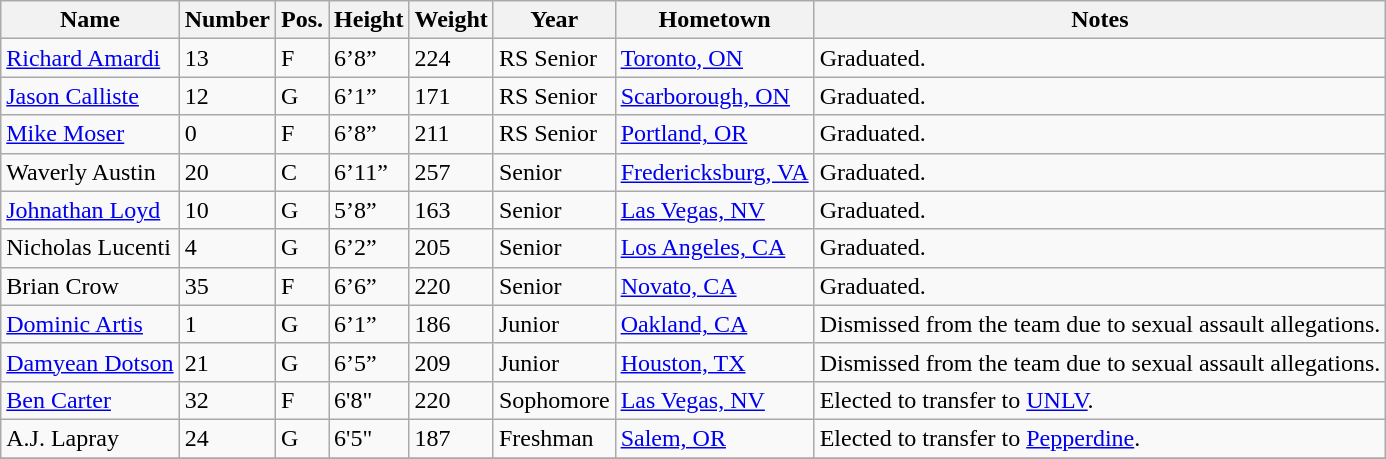<table class="wikitable sortable" border="1">
<tr>
<th>Name</th>
<th>Number</th>
<th>Pos.</th>
<th>Height</th>
<th>Weight</th>
<th>Year</th>
<th>Hometown</th>
<th class="unsortable">Notes</th>
</tr>
<tr>
<td sortname><a href='#'>Richard Amardi</a></td>
<td>13</td>
<td>F</td>
<td>6’8”</td>
<td>224</td>
<td>RS Senior</td>
<td><a href='#'>Toronto, ON</a></td>
<td>Graduated.</td>
</tr>
<tr>
<td sortname><a href='#'>Jason Calliste</a></td>
<td>12</td>
<td>G</td>
<td>6’1”</td>
<td>171</td>
<td>RS Senior</td>
<td><a href='#'>Scarborough, ON</a></td>
<td>Graduated.</td>
</tr>
<tr>
<td sortname><a href='#'>Mike Moser</a></td>
<td>0</td>
<td>F</td>
<td>6’8”</td>
<td>211</td>
<td>RS Senior</td>
<td><a href='#'>Portland, OR</a></td>
<td>Graduated.</td>
</tr>
<tr>
<td sortname>Waverly Austin</td>
<td>20</td>
<td>C</td>
<td>6’11”</td>
<td>257</td>
<td>Senior</td>
<td><a href='#'>Fredericksburg, VA</a></td>
<td>Graduated.</td>
</tr>
<tr>
<td sortname><a href='#'>Johnathan Loyd</a></td>
<td>10</td>
<td>G</td>
<td>5’8”</td>
<td>163</td>
<td>Senior</td>
<td><a href='#'>Las Vegas, NV</a></td>
<td>Graduated.</td>
</tr>
<tr>
<td sortname>Nicholas Lucenti</td>
<td>4</td>
<td>G</td>
<td>6’2”</td>
<td>205</td>
<td>Senior</td>
<td><a href='#'>Los Angeles, CA</a></td>
<td>Graduated.</td>
</tr>
<tr>
<td sortname>Brian Crow</td>
<td>35</td>
<td>F</td>
<td>6’6”</td>
<td>220</td>
<td>Senior</td>
<td><a href='#'>Novato, CA</a></td>
<td>Graduated.</td>
</tr>
<tr>
<td sortname><a href='#'>Dominic Artis</a></td>
<td>1</td>
<td>G</td>
<td>6’1”</td>
<td>186</td>
<td>Junior</td>
<td><a href='#'>Oakland, CA</a></td>
<td>Dismissed from the team due to sexual assault allegations.</td>
</tr>
<tr>
<td sortname><a href='#'>Damyean Dotson</a></td>
<td>21</td>
<td>G</td>
<td>6’5”</td>
<td>209</td>
<td>Junior</td>
<td><a href='#'>Houston, TX</a></td>
<td>Dismissed from the team due to sexual assault allegations.</td>
</tr>
<tr>
<td sortname><a href='#'>Ben Carter</a></td>
<td>32</td>
<td>F</td>
<td>6'8"</td>
<td>220</td>
<td>Sophomore</td>
<td><a href='#'>Las Vegas, NV</a></td>
<td>Elected to transfer to <a href='#'>UNLV</a>.</td>
</tr>
<tr>
<td sortname>A.J. Lapray</td>
<td>24</td>
<td>G</td>
<td>6'5"</td>
<td>187</td>
<td>Freshman</td>
<td><a href='#'>Salem, OR</a></td>
<td>Elected to transfer to <a href='#'>Pepperdine</a>.</td>
</tr>
<tr>
</tr>
</table>
